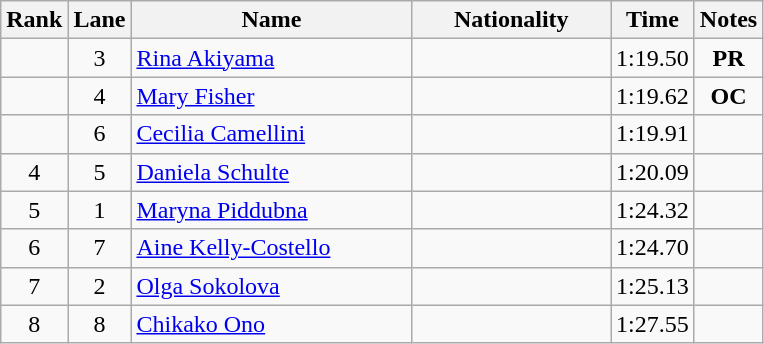<table class="wikitable sortable" style="text-align:center">
<tr>
<th>Rank</th>
<th>Lane</th>
<th style="width:180px">Name</th>
<th style="width:125px">Nationality</th>
<th>Time</th>
<th>Notes</th>
</tr>
<tr>
<td></td>
<td>3</td>
<td style="text-align:left;"><a href='#'>Rina Akiyama</a></td>
<td style="text-align:left;"></td>
<td>1:19.50</td>
<td><strong>PR</strong></td>
</tr>
<tr>
<td></td>
<td>4</td>
<td style="text-align:left;"><a href='#'>Mary Fisher</a></td>
<td style="text-align:left;"></td>
<td>1:19.62</td>
<td><strong>OC</strong></td>
</tr>
<tr>
<td></td>
<td>6</td>
<td style="text-align:left;"><a href='#'>Cecilia Camellini</a></td>
<td style="text-align:left;"></td>
<td>1:19.91</td>
<td></td>
</tr>
<tr>
<td>4</td>
<td>5</td>
<td style="text-align:left;"><a href='#'>Daniela Schulte</a></td>
<td style="text-align:left;"></td>
<td>1:20.09</td>
<td></td>
</tr>
<tr>
<td>5</td>
<td>1</td>
<td style="text-align:left;"><a href='#'>Maryna Piddubna</a></td>
<td style="text-align:left;"></td>
<td>1:24.32</td>
<td></td>
</tr>
<tr>
<td>6</td>
<td>7</td>
<td style="text-align:left;"><a href='#'>Aine Kelly-Costello</a></td>
<td style="text-align:left;"></td>
<td>1:24.70</td>
<td></td>
</tr>
<tr>
<td>7</td>
<td>2</td>
<td style="text-align:left;"><a href='#'>Olga Sokolova</a></td>
<td style="text-align:left;"></td>
<td>1:25.13</td>
<td></td>
</tr>
<tr>
<td>8</td>
<td>8</td>
<td style="text-align:left;"><a href='#'>Chikako Ono</a></td>
<td style="text-align:left;"></td>
<td>1:27.55</td>
<td></td>
</tr>
</table>
